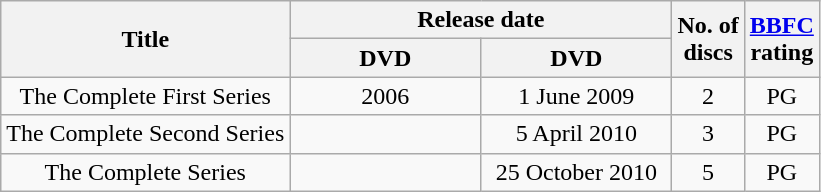<table class="wikitable" style="text-align:center;">
<tr>
<th rowspan="2">Title</th>
<th colspan="2">Release date</th>
<th rowspan="2">No. of<br>discs</th>
<th rowspan="2"><a href='#'>BBFC</a><br>rating</th>
</tr>
<tr>
<th width="120">DVD<br></th>
<th width="120">DVD<br></th>
</tr>
<tr>
<td>The Complete First Series</td>
<td>2006</td>
<td>1 June 2009</td>
<td>2</td>
<td>PG</td>
</tr>
<tr>
<td>The Complete Second Series</td>
<td></td>
<td>5 April 2010</td>
<td>3</td>
<td>PG</td>
</tr>
<tr>
<td>The Complete Series</td>
<td></td>
<td>25 October 2010</td>
<td>5</td>
<td>PG</td>
</tr>
</table>
